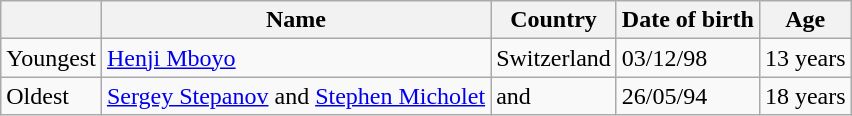<table class="wikitable">
<tr>
<th></th>
<th>Name</th>
<th>Country</th>
<th>Date of birth</th>
<th>Age</th>
</tr>
<tr>
<td>Youngest</td>
<td><a href='#'>Henji Mboyo</a></td>
<td>  Switzerland</td>
<td>03/12/98</td>
<td>13 years</td>
</tr>
<tr>
<td>Oldest</td>
<td><a href='#'>Sergey Stepanov</a> and <a href='#'>Stephen Micholet</a></td>
<td> and </td>
<td>26/05/94</td>
<td>18 years</td>
</tr>
</table>
